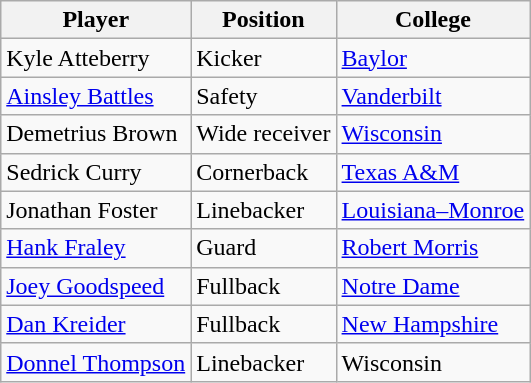<table class="wikitable">
<tr>
<th>Player</th>
<th>Position</th>
<th>College</th>
</tr>
<tr>
<td>Kyle Atteberry</td>
<td>Kicker</td>
<td><a href='#'>Baylor</a></td>
</tr>
<tr>
<td><a href='#'>Ainsley Battles</a></td>
<td>Safety</td>
<td><a href='#'>Vanderbilt</a></td>
</tr>
<tr>
<td>Demetrius Brown</td>
<td>Wide receiver</td>
<td><a href='#'>Wisconsin</a></td>
</tr>
<tr>
<td>Sedrick Curry</td>
<td>Cornerback</td>
<td><a href='#'>Texas A&M</a></td>
</tr>
<tr>
<td>Jonathan Foster</td>
<td>Linebacker</td>
<td><a href='#'>Louisiana–Monroe</a></td>
</tr>
<tr>
<td><a href='#'>Hank Fraley</a></td>
<td>Guard</td>
<td><a href='#'>Robert Morris</a></td>
</tr>
<tr>
<td><a href='#'>Joey Goodspeed</a></td>
<td>Fullback</td>
<td><a href='#'>Notre Dame</a></td>
</tr>
<tr>
<td><a href='#'>Dan Kreider</a></td>
<td>Fullback</td>
<td><a href='#'>New Hampshire</a></td>
</tr>
<tr>
<td><a href='#'>Donnel Thompson</a></td>
<td>Linebacker</td>
<td>Wisconsin</td>
</tr>
</table>
